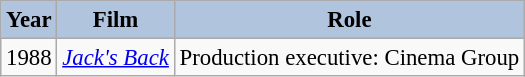<table class="wikitable" style="font-size:95%;">
<tr>
<th style="background:#B0C4DE;">Year</th>
<th style="background:#B0C4DE;">Film</th>
<th style="background:#B0C4DE;">Role</th>
</tr>
<tr>
<td>1988</td>
<td><em><a href='#'>Jack's Back</a></em></td>
<td>Production executive: Cinema Group</td>
</tr>
</table>
